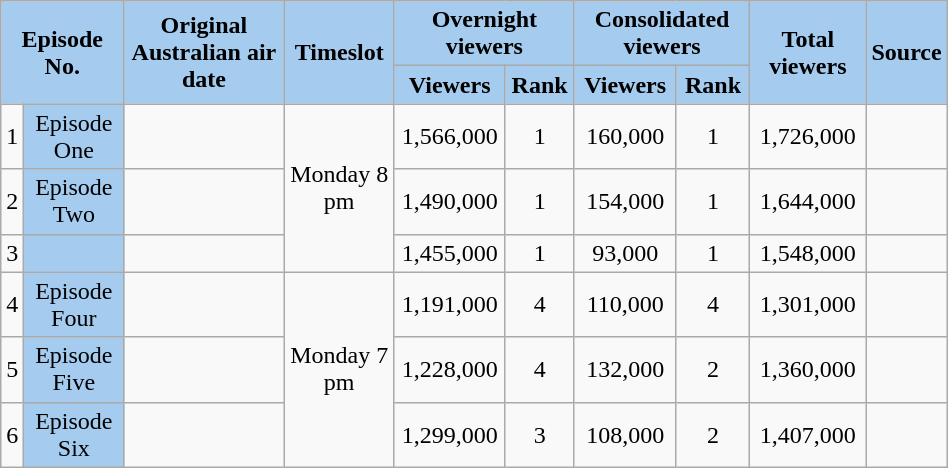<table class="wikitable plainrowheaders" style="width:50%; margin:auto; background:#FFFFF;">
<tr>
<th style="background:#a5ccee; color:#000; text-align:center;" rowspan=2 colspan="2">Episode No.</th>
<th ! style="background:#a5ccee; color:#000; text-align:center;" rowspan=2>Original Australian air date</th>
<th ! style="background:#a5ccee; color:#000; text-align:center;" rowspan=2>Timeslot</th>
<th ! style="background:#a5ccee; color:#000; text-align:center;" colspan="2">Overnight viewers</th>
<th ! style="background:#a5ccee; color:#000; text-align:center;" colspan="2">Consolidated viewers</th>
<th ! style="background:#a5ccee; color:#000; text-align:center;" rowspan=2>Total viewers</th>
<th ! style="background:#a5ccee; color:#000; text-align:center;" rowspan=2>Source</th>
</tr>
<tr style="text-align: center;">
<th style="background:#a5ccee; color:#000; text-align:center;">Viewers</th>
<th style="background:#a5ccee; color:#000; text-align:center;">Rank</th>
<th style="background:#a5ccee; color:#000; text-align:center;">Viewers</th>
<th style="background:#a5ccee; color:#000; text-align:center;">Rank</th>
</tr>
<tr style="text-align: center;">
<td>1</td>
<td style="background:#a5ccee;">Episode One</td>
<td></td>
<td rowspan="3">Monday 8 pm</td>
<td>1,566,000</td>
<td>1</td>
<td>160,000</td>
<td>1</td>
<td>1,726,000</td>
<td></td>
</tr>
<tr style="text-align: center;">
<td>2</td>
<td style="background:#a5ccee;">Episode Two</td>
<td></td>
<td>1,490,000</td>
<td>1</td>
<td>154,000</td>
<td>1</td>
<td>1,644,000</td>
<td></td>
</tr>
<tr style="text-align: center;">
<td>3</td>
<td style="background:#a5ccee;"></td>
<td></td>
<td>1,455,000</td>
<td>1</td>
<td>93,000</td>
<td>1</td>
<td>1,548,000</td>
<td></td>
</tr>
<tr style="text-align: center;">
<td>4</td>
<td style="background:#a5ccee;">Episode Four</td>
<td></td>
<td rowspan="3">Monday 7 pm</td>
<td>1,191,000</td>
<td>4</td>
<td>110,000</td>
<td>4</td>
<td>1,301,000</td>
<td></td>
</tr>
<tr style="text-align: center;">
<td>5</td>
<td style="background:#a5ccee;">Episode Five</td>
<td></td>
<td>1,228,000</td>
<td>4</td>
<td>132,000</td>
<td>2</td>
<td>1,360,000</td>
<td></td>
</tr>
<tr style="text-align: center;">
<td>6</td>
<td style="background:#a5ccee;">Episode Six</td>
<td></td>
<td>1,299,000</td>
<td>3</td>
<td>108,000</td>
<td>2</td>
<td>1,407,000</td>
<td></td>
</tr>
</table>
